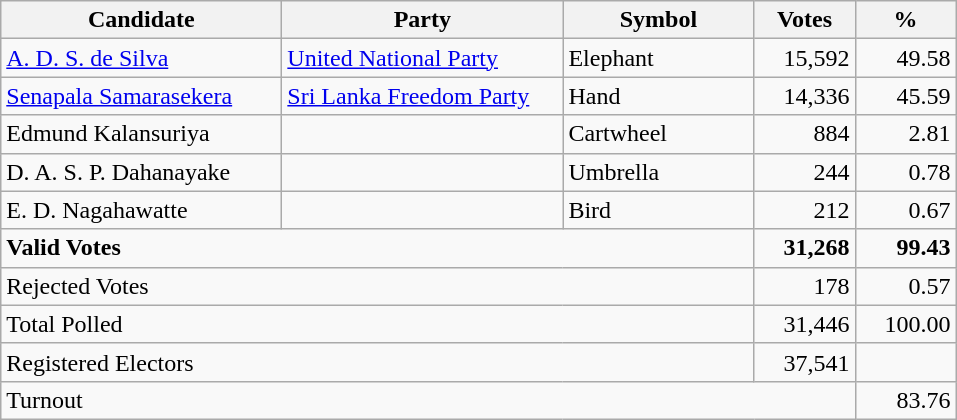<table class="wikitable" border="1" style="text-align:right;">
<tr>
<th align=left width="180">Candidate</th>
<th align=left width="180">Party</th>
<th align=left width="120">Symbol</th>
<th align=left width="60">Votes</th>
<th align=left width="60">%</th>
</tr>
<tr>
<td align=left><a href='#'>A. D. S. de Silva</a></td>
<td align=left><a href='#'>United National Party</a></td>
<td align=left>Elephant</td>
<td align=right>15,592</td>
<td align=right>49.58</td>
</tr>
<tr>
<td align=left><a href='#'>Senapala Samarasekera</a></td>
<td align=left><a href='#'>Sri Lanka Freedom Party</a></td>
<td align=left>Hand</td>
<td align=right>14,336</td>
<td align=right>45.59</td>
</tr>
<tr>
<td align=left>Edmund Kalansuriya</td>
<td></td>
<td align=left>Cartwheel</td>
<td align=right>884</td>
<td align=right>2.81</td>
</tr>
<tr>
<td align=left>D. A. S. P. Dahanayake</td>
<td></td>
<td align=left>Umbrella</td>
<td align=right>244</td>
<td align=right>0.78</td>
</tr>
<tr>
<td align=left>E. D. Nagahawatte</td>
<td></td>
<td align=left>Bird</td>
<td align=right>212</td>
<td align=right>0.67</td>
</tr>
<tr>
<td align=left colspan=3><strong>Valid Votes</strong></td>
<td align=right><strong>31,268</strong></td>
<td align=right><strong>99.43</strong></td>
</tr>
<tr>
<td align=left colspan=3>Rejected Votes</td>
<td align=right>178</td>
<td align=right>0.57</td>
</tr>
<tr>
<td align=left colspan=3>Total Polled</td>
<td align=right>31,446</td>
<td align=right>100.00</td>
</tr>
<tr>
<td align=left colspan=3>Registered Electors</td>
<td align=right>37,541</td>
<td></td>
</tr>
<tr>
<td align=left colspan=4>Turnout</td>
<td align=right>83.76</td>
</tr>
</table>
